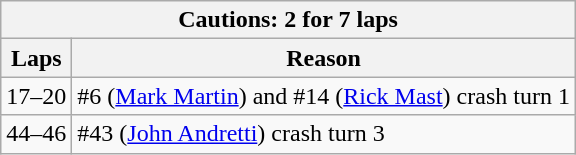<table class="wikitable">
<tr>
<th colspan=2>Cautions: 2 for 7 laps</th>
</tr>
<tr>
<th>Laps</th>
<th>Reason</th>
</tr>
<tr>
<td>17–20</td>
<td>#6 (<a href='#'>Mark Martin</a>) and #14 (<a href='#'>Rick Mast</a>) crash turn 1</td>
</tr>
<tr>
<td>44–46</td>
<td>#43 (<a href='#'>John Andretti</a>) crash turn 3</td>
</tr>
</table>
